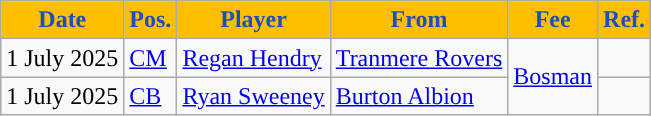<table class="wikitable plainrowheaders sortable">
<tr>
<th style="background:#ffbf00;color:#1C4EBD ">Date</th>
<th style="background:#ffbf00;color:#1C4EBD ">Pos.</th>
<th style="background:#ffbf00;color:#1C4EBD ">Player</th>
<th style="background:#ffbf00;color:#1C4EBD ">From</th>
<th style="background:#ffbf00;color:#1C4EBD ">Fee</th>
<th style="background:#ffbf00;color:#1C4EBD ">Ref.</th>
</tr>
<tr>
<td>1 July 2025</td>
<td><a href='#'>CM</a></td>
<td> <a href='#'>Regan Hendry</a></td>
<td> <a href='#'>Tranmere Rovers</a></td>
<td rowspan="2"><a href='#'>Bosman</a></td>
<td></td>
</tr>
<tr>
<td>1 July 2025</td>
<td><a href='#'>CB</a></td>
<td> <a href='#'>Ryan Sweeney</a></td>
<td> <a href='#'>Burton Albion</a></td>
<td></td>
</tr>
</table>
